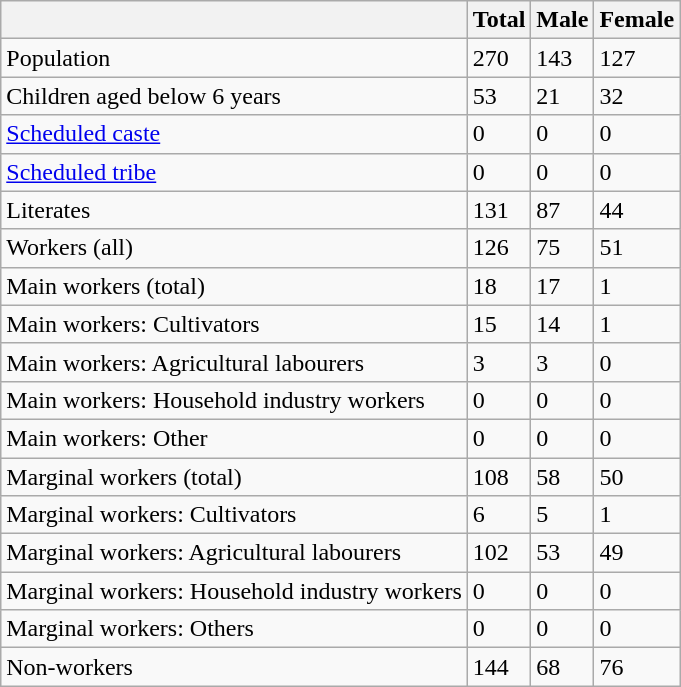<table class="wikitable sortable">
<tr>
<th></th>
<th>Total</th>
<th>Male</th>
<th>Female</th>
</tr>
<tr>
<td>Population</td>
<td>270</td>
<td>143</td>
<td>127</td>
</tr>
<tr>
<td>Children aged below 6 years</td>
<td>53</td>
<td>21</td>
<td>32</td>
</tr>
<tr>
<td><a href='#'>Scheduled caste</a></td>
<td>0</td>
<td>0</td>
<td>0</td>
</tr>
<tr>
<td><a href='#'>Scheduled tribe</a></td>
<td>0</td>
<td>0</td>
<td>0</td>
</tr>
<tr>
<td>Literates</td>
<td>131</td>
<td>87</td>
<td>44</td>
</tr>
<tr>
<td>Workers (all)</td>
<td>126</td>
<td>75</td>
<td>51</td>
</tr>
<tr>
<td>Main workers (total)</td>
<td>18</td>
<td>17</td>
<td>1</td>
</tr>
<tr>
<td>Main workers: Cultivators</td>
<td>15</td>
<td>14</td>
<td>1</td>
</tr>
<tr>
<td>Main workers: Agricultural labourers</td>
<td>3</td>
<td>3</td>
<td>0</td>
</tr>
<tr>
<td>Main workers: Household industry workers</td>
<td>0</td>
<td>0</td>
<td>0</td>
</tr>
<tr>
<td>Main workers: Other</td>
<td>0</td>
<td>0</td>
<td>0</td>
</tr>
<tr>
<td>Marginal workers (total)</td>
<td>108</td>
<td>58</td>
<td>50</td>
</tr>
<tr>
<td>Marginal workers: Cultivators</td>
<td>6</td>
<td>5</td>
<td>1</td>
</tr>
<tr>
<td>Marginal workers: Agricultural labourers</td>
<td>102</td>
<td>53</td>
<td>49</td>
</tr>
<tr>
<td>Marginal workers: Household industry workers</td>
<td>0</td>
<td>0</td>
<td>0</td>
</tr>
<tr>
<td>Marginal workers: Others</td>
<td>0</td>
<td>0</td>
<td>0</td>
</tr>
<tr>
<td>Non-workers</td>
<td>144</td>
<td>68</td>
<td>76</td>
</tr>
</table>
